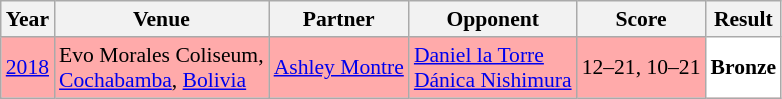<table class="sortable wikitable" style="font-size: 90%;">
<tr>
<th>Year</th>
<th>Venue</th>
<th>Partner</th>
<th>Opponent</th>
<th>Score</th>
<th>Result</th>
</tr>
<tr style="background:#FFAAAA">
<td align="center"><a href='#'>2018</a></td>
<td align="left">Evo Morales Coliseum,<br><a href='#'>Cochabamba</a>, <a href='#'>Bolivia</a></td>
<td align="left"> <a href='#'>Ashley Montre</a></td>
<td align="left"> <a href='#'>Daniel la Torre</a> <br>  <a href='#'>Dánica Nishimura</a></td>
<td align="left">12–21, 10–21</td>
<td style="text-align:left; background:white"> <strong>Bronze</strong></td>
</tr>
</table>
